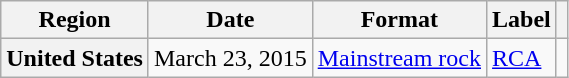<table class="wikitable plainrowheaders">
<tr>
<th scope="col">Region</th>
<th>Date</th>
<th>Format</th>
<th>Label</th>
<th></th>
</tr>
<tr>
<th scope="row">United States</th>
<td>March 23, 2015</td>
<td><a href='#'>Mainstream rock</a></td>
<td><a href='#'>RCA</a></td>
<td align="center"></td>
</tr>
</table>
